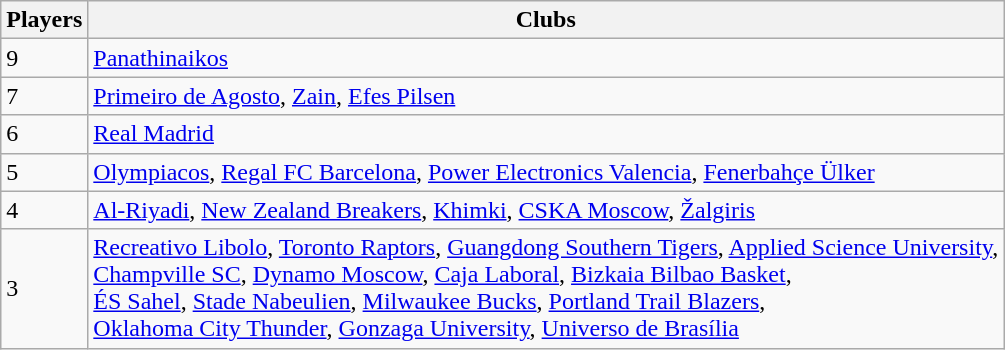<table class="wikitable">
<tr>
<th>Players</th>
<th>Clubs</th>
</tr>
<tr>
<td>9</td>
<td> <a href='#'>Panathinaikos</a></td>
</tr>
<tr>
<td>7</td>
<td> <a href='#'>Primeiro de Agosto</a>,  <a href='#'>Zain</a>,  <a href='#'>Efes Pilsen</a></td>
</tr>
<tr>
<td>6</td>
<td> <a href='#'>Real Madrid</a></td>
</tr>
<tr>
<td>5</td>
<td> <a href='#'>Olympiacos</a>,  <a href='#'>Regal FC Barcelona</a>,  <a href='#'>Power Electronics Valencia</a>,  <a href='#'>Fenerbahçe Ülker</a></td>
</tr>
<tr>
<td>4</td>
<td> <a href='#'>Al-Riyadi</a>,  <a href='#'>New Zealand Breakers</a>,  <a href='#'>Khimki</a>,  <a href='#'>CSKA Moscow</a>,  <a href='#'>Žalgiris</a></td>
</tr>
<tr>
<td>3</td>
<td> <a href='#'>Recreativo Libolo</a>,  <a href='#'>Toronto Raptors</a>,  <a href='#'>Guangdong Southern Tigers</a>,  <a href='#'>Applied Science University</a>,<br> <a href='#'>Champville SC</a>,  <a href='#'>Dynamo Moscow</a>,  <a href='#'>Caja Laboral</a>,  <a href='#'>Bizkaia Bilbao Basket</a>,<br> <a href='#'>ÉS Sahel</a>,  <a href='#'>Stade Nabeulien</a>,  <a href='#'>Milwaukee Bucks</a>,  <a href='#'>Portland Trail Blazers</a>,<br> <a href='#'>Oklahoma City Thunder</a>,  <a href='#'>Gonzaga University</a>,  <a href='#'>Universo de Brasília</a></td>
</tr>
</table>
